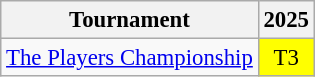<table class="wikitable" style="font-size:95%;text-align:center;">
<tr>
<th>Tournament</th>
<th>2025</th>
</tr>
<tr>
<td align=left><a href='#'>The Players Championship</a></td>
<td style="background:yellow;">T3</td>
</tr>
</table>
